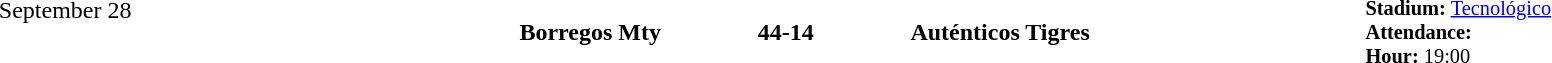<table style="width: 100%; background: transparent;" cellspacing="0">
<tr>
<td align=center valign=top rowspan=3 width=15%>September 28</td>
</tr>
<tr>
<td width=24% align=right><strong>Borregos Mty</strong></td>
<td align=center width=13%><strong>44-14 </strong></td>
<td width=24%><strong>Auténticos Tigres</strong></td>
<td style=font-size:85% rowspan=2 valign=top><strong>Stadium:</strong> <a href='#'>Tecnológico</a><br><strong>Attendance:</strong> <br><strong>Hour:</strong> 19:00</td>
</tr>
</table>
